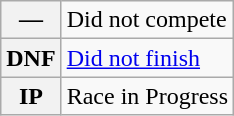<table class="wikitable">
<tr>
<th scope="row">—</th>
<td>Did not compete</td>
</tr>
<tr>
<th scope="row">DNF</th>
<td><a href='#'>Did not finish</a></td>
</tr>
<tr>
<th scope="row">IP</th>
<td>Race in Progress</td>
</tr>
</table>
